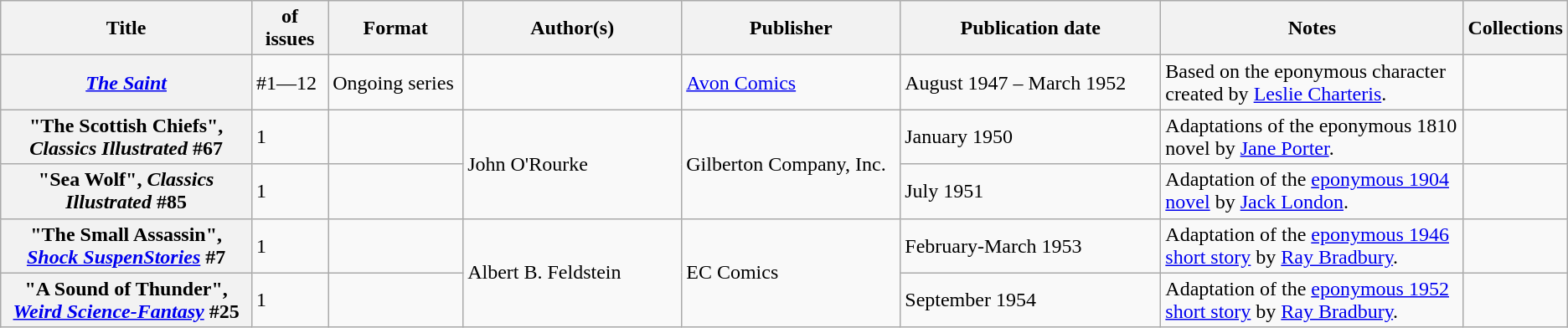<table class="wikitable">
<tr>
<th>Title</th>
<th style="width:40pt"> of issues</th>
<th style="width:75pt">Format</th>
<th style="width:125pt">Author(s)</th>
<th style="width:125pt">Publisher</th>
<th style="width:150pt">Publication date</th>
<th style="width:175pt">Notes</th>
<th>Collections</th>
</tr>
<tr>
<th><em><a href='#'>The Saint</a></em></th>
<td>#1—12</td>
<td>Ongoing series</td>
<td></td>
<td><a href='#'>Avon Comics</a></td>
<td>August 1947 – March 1952</td>
<td>Based on the eponymous character created by <a href='#'>Leslie Charteris</a>.</td>
<td></td>
</tr>
<tr>
<th>"The Scottish Chiefs", <em>Classics Illustrated</em> #67</th>
<td>1</td>
<td></td>
<td rowspan="2">John O'Rourke</td>
<td rowspan="2">Gilberton Company, Inc.</td>
<td>January 1950</td>
<td>Adaptations of the eponymous 1810 novel by <a href='#'>Jane Porter</a>.</td>
<td></td>
</tr>
<tr>
<th>"Sea Wolf", <em>Classics Illustrated</em> #85</th>
<td>1</td>
<td></td>
<td>July 1951</td>
<td>Adaptation of the <a href='#'>eponymous 1904 novel</a> by <a href='#'>Jack London</a>.</td>
<td></td>
</tr>
<tr>
<th>"The Small Assassin", <em><a href='#'>Shock SuspenStories</a></em> #7</th>
<td>1</td>
<td></td>
<td rowspan="2">Albert B. Feldstein</td>
<td rowspan="2">EC Comics</td>
<td>February-March 1953</td>
<td>Adaptation of the <a href='#'>eponymous 1946 short story</a> by <a href='#'>Ray Bradbury</a>.</td>
<td></td>
</tr>
<tr>
<th>"A Sound of Thunder", <em><a href='#'>Weird Science-Fantasy</a></em> #25</th>
<td>1</td>
<td></td>
<td>September 1954</td>
<td>Adaptation of the <a href='#'>eponymous 1952 short story</a> by <a href='#'>Ray Bradbury</a>.</td>
<td></td>
</tr>
</table>
